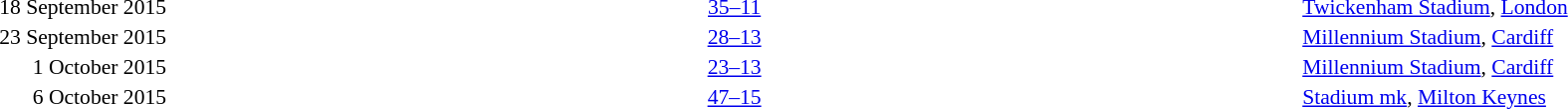<table style="width:100%;" cellspacing="1">
<tr>
<th width=15%></th>
<th width=25%></th>
<th width=10%></th>
<th width=25%></th>
</tr>
<tr style=font-size:90%>
<td align=right>18 September 2015</td>
<td align=right></td>
<td align=center><a href='#'>35–11</a></td>
<td></td>
<td><a href='#'>Twickenham Stadium</a>, <a href='#'>London</a></td>
</tr>
<tr style=font-size:90%>
<td align=right>23 September 2015</td>
<td align=right></td>
<td align=center><a href='#'>28–13</a></td>
<td></td>
<td><a href='#'>Millennium Stadium</a>, <a href='#'>Cardiff</a></td>
</tr>
<tr style=font-size:90%>
<td align=right>1 October 2015</td>
<td align=right></td>
<td align=center><a href='#'>23–13</a></td>
<td></td>
<td><a href='#'>Millennium Stadium</a>, <a href='#'>Cardiff</a></td>
</tr>
<tr style=font-size:90%>
<td align=right>6 October 2015</td>
<td align=right></td>
<td align=center><a href='#'>47–15</a></td>
<td></td>
<td><a href='#'>Stadium mk</a>, <a href='#'>Milton Keynes</a></td>
</tr>
</table>
